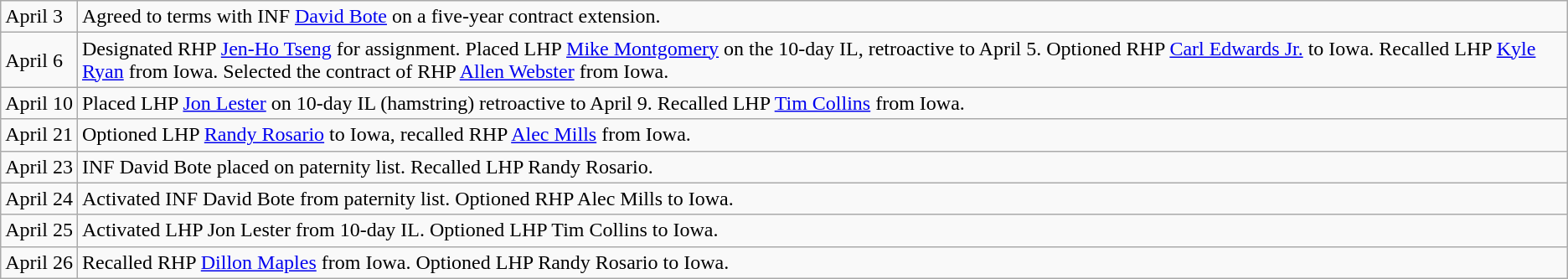<table class="wikitable">
<tr>
<td>April 3</td>
<td>Agreed to terms with INF <a href='#'>David Bote</a> on a five-year contract extension.</td>
</tr>
<tr>
<td>April 6</td>
<td>Designated RHP <a href='#'>Jen-Ho Tseng</a> for assignment. Placed LHP <a href='#'>Mike Montgomery</a> on the 10-day IL, retroactive to April 5. Optioned RHP <a href='#'>Carl Edwards Jr.</a> to Iowa. Recalled LHP <a href='#'>Kyle Ryan</a> from Iowa. Selected the contract of RHP <a href='#'>Allen Webster</a> from Iowa.</td>
</tr>
<tr>
<td>April 10</td>
<td>Placed LHP <a href='#'>Jon Lester</a> on 10-day IL (hamstring) retroactive to April 9. Recalled LHP <a href='#'>Tim Collins</a> from Iowa.</td>
</tr>
<tr>
<td>April 21</td>
<td>Optioned LHP <a href='#'>Randy Rosario</a> to Iowa, recalled RHP <a href='#'>Alec Mills</a> from Iowa.</td>
</tr>
<tr>
<td>April 23</td>
<td>INF David Bote placed on paternity list. Recalled LHP Randy Rosario.</td>
</tr>
<tr>
<td>April 24</td>
<td>Activated INF David Bote from paternity list. Optioned RHP Alec Mills to Iowa.</td>
</tr>
<tr>
<td>April 25</td>
<td>Activated LHP Jon Lester from 10-day IL. Optioned LHP Tim Collins to Iowa.</td>
</tr>
<tr>
<td>April 26</td>
<td>Recalled RHP <a href='#'>Dillon Maples</a> from Iowa. Optioned LHP Randy Rosario to Iowa.</td>
</tr>
</table>
